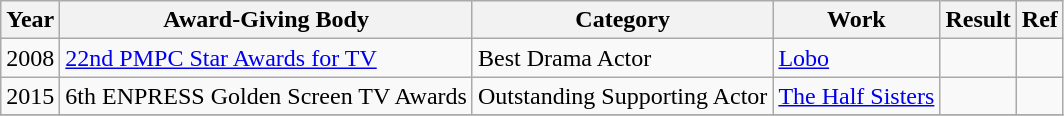<table class="wikitable sortable">
<tr>
<th>Year</th>
<th>Award-Giving Body</th>
<th>Category</th>
<th>Work</th>
<th>Result</th>
<th>Ref</th>
</tr>
<tr>
<td>2008</td>
<td><a href='#'>22nd PMPC Star Awards for TV</a></td>
<td>Best Drama Actor</td>
<td><a href='#'>Lobo</a></td>
<td></td>
<td></td>
</tr>
<tr>
<td>2015</td>
<td>6th ENPRESS Golden Screen TV Awards</td>
<td>Outstanding Supporting Actor</td>
<td><a href='#'>The Half Sisters</a></td>
<td></td>
<td></td>
</tr>
<tr>
</tr>
</table>
